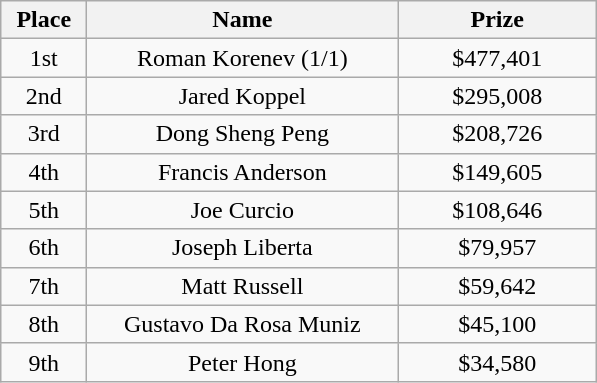<table class="wikitable">
<tr>
<th width="50">Place</th>
<th width="200">Name</th>
<th width="125">Prize</th>
</tr>
<tr>
<td align = "center">1st</td>
<td align = "center">Roman Korenev (1/1)</td>
<td align = "center">$477,401</td>
</tr>
<tr>
<td align = "center">2nd</td>
<td align = "center">Jared Koppel</td>
<td align = "center">$295,008</td>
</tr>
<tr>
<td align = "center">3rd</td>
<td align = "center">Dong Sheng Peng</td>
<td align = "center">$208,726</td>
</tr>
<tr>
<td align = "center">4th</td>
<td align = "center">Francis Anderson</td>
<td align = "center">$149,605</td>
</tr>
<tr>
<td align = "center">5th</td>
<td align = "center">Joe Curcio</td>
<td align = "center">$108,646</td>
</tr>
<tr>
<td align = "center">6th</td>
<td align = "center">Joseph Liberta</td>
<td align = "center">$79,957</td>
</tr>
<tr>
<td align = "center">7th</td>
<td align = "center">Matt Russell</td>
<td align = "center">$59,642</td>
</tr>
<tr>
<td align = "center">8th</td>
<td align = "center">Gustavo Da Rosa Muniz</td>
<td align = "center">$45,100</td>
</tr>
<tr>
<td align = "center">9th</td>
<td align = "center">Peter Hong</td>
<td align = "center">$34,580</td>
</tr>
</table>
